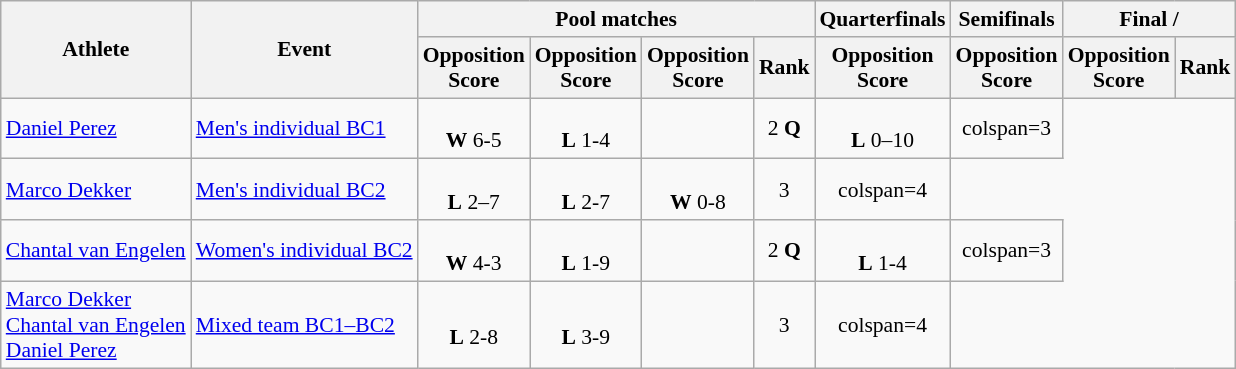<table class=wikitable style="font-size:90%">
<tr>
<th rowspan="2">Athlete</th>
<th rowspan="2">Event</th>
<th colspan="4">Pool matches</th>
<th>Quarterfinals</th>
<th>Semifinals</th>
<th colspan=2>Final / </th>
</tr>
<tr>
<th>Opposition<br>Score</th>
<th>Opposition<br>Score</th>
<th>Opposition<br>Score</th>
<th>Rank</th>
<th>Opposition<br>Score</th>
<th>Opposition<br>Score</th>
<th>Opposition<br>Score</th>
<th>Rank</th>
</tr>
<tr align=center>
<td align=left><a href='#'>Daniel Perez</a></td>
<td align=left><a href='#'>Men's individual BC1</a></td>
<td><br><strong>W</strong> 6-5</td>
<td><br><strong>L</strong> 1-4</td>
<td></td>
<td>2 <strong>Q</strong></td>
<td><br><strong>L</strong> 0–10</td>
<td>colspan=3 </td>
</tr>
<tr align=center>
<td align=left><a href='#'>Marco Dekker</a></td>
<td align=left><a href='#'>Men's individual BC2</a></td>
<td><br><strong>L</strong> 2–7</td>
<td><br><strong>L</strong> 2-7</td>
<td><br><strong>W</strong> 0-8</td>
<td>3</td>
<td>colspan=4 </td>
</tr>
<tr align=center>
<td align=left><a href='#'>Chantal van Engelen</a></td>
<td align=left><a href='#'>Women's individual BC2</a></td>
<td><br><strong>W</strong> 4-3</td>
<td><br><strong>L</strong> 1-9</td>
<td></td>
<td>2 <strong>Q</strong></td>
<td><br><strong>L</strong> 1-4</td>
<td>colspan=3 </td>
</tr>
<tr align=center>
<td align=left><a href='#'>Marco Dekker</a><br><a href='#'>Chantal van Engelen</a><br><a href='#'>Daniel Perez</a></td>
<td align=left><a href='#'>Mixed team BC1–BC2</a></td>
<td><br><strong>L</strong> 2-8</td>
<td><br><strong>L</strong> 3-9</td>
<td></td>
<td>3</td>
<td>colspan=4 </td>
</tr>
</table>
